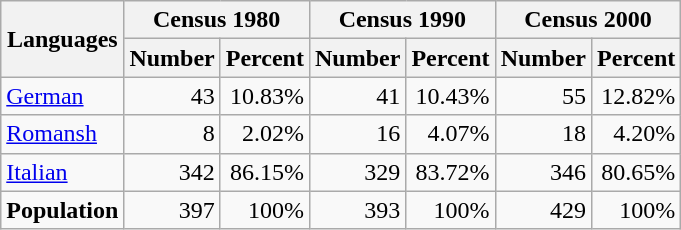<table class="wikitable">
<tr ---->
<th rowspan="2">Languages</th>
<th colspan="2">Census 1980</th>
<th colspan="2">Census 1990</th>
<th colspan="2">Census 2000</th>
</tr>
<tr ---->
<th>Number</th>
<th>Percent</th>
<th>Number</th>
<th>Percent</th>
<th>Number</th>
<th>Percent</th>
</tr>
<tr ---->
<td><a href='#'>German</a></td>
<td align=right>43</td>
<td align=right>10.83%</td>
<td align=right>41</td>
<td align=right>10.43%</td>
<td align=right>55</td>
<td align=right>12.82%</td>
</tr>
<tr ---->
<td><a href='#'>Romansh</a></td>
<td align=right>8</td>
<td align=right>2.02%</td>
<td align=right>16</td>
<td align=right>4.07%</td>
<td align=right>18</td>
<td align=right>4.20%</td>
</tr>
<tr ---->
<td><a href='#'>Italian</a></td>
<td align=right>342</td>
<td align=right>86.15%</td>
<td align=right>329</td>
<td align=right>83.72%</td>
<td align=right>346</td>
<td align=right>80.65%</td>
</tr>
<tr ---->
<td><strong>Population</strong></td>
<td align=right>397</td>
<td align=right>100%</td>
<td align=right>393</td>
<td align=right>100%</td>
<td align=right>429</td>
<td align=right>100%</td>
</tr>
</table>
